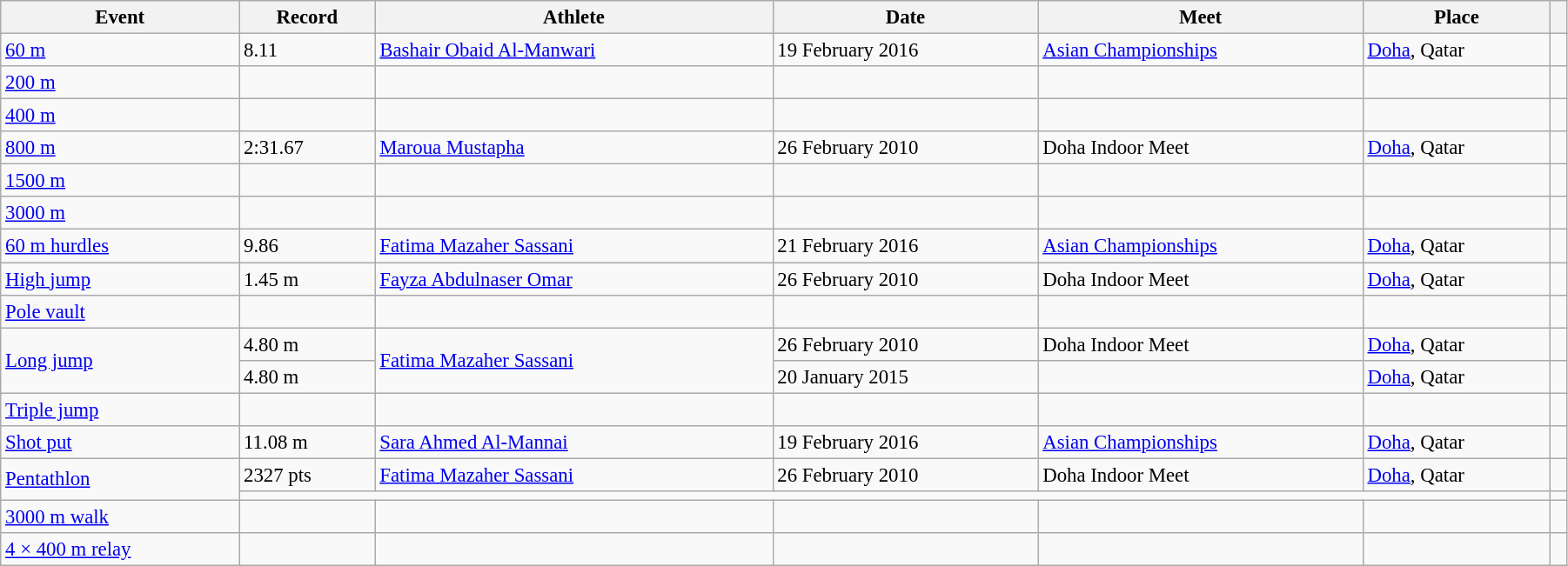<table class="wikitable" style="font-size:95%; width: 95%;">
<tr>
<th>Event</th>
<th>Record</th>
<th>Athlete</th>
<th>Date</th>
<th>Meet</th>
<th>Place</th>
<th></th>
</tr>
<tr>
<td><a href='#'>60 m</a></td>
<td>8.11</td>
<td><a href='#'>Bashair Obaid Al-Manwari</a></td>
<td>19 February 2016</td>
<td><a href='#'>Asian Championships</a></td>
<td><a href='#'>Doha</a>, Qatar</td>
<td></td>
</tr>
<tr>
<td><a href='#'>200 m</a></td>
<td></td>
<td></td>
<td></td>
<td></td>
<td></td>
<td></td>
</tr>
<tr>
<td><a href='#'>400 m</a></td>
<td></td>
<td></td>
<td></td>
<td></td>
<td></td>
<td></td>
</tr>
<tr>
<td><a href='#'>800 m</a></td>
<td>2:31.67</td>
<td><a href='#'>Maroua Mustapha</a></td>
<td>26 February 2010</td>
<td>Doha Indoor Meet</td>
<td><a href='#'>Doha</a>, Qatar</td>
<td></td>
</tr>
<tr>
<td><a href='#'>1500 m</a></td>
<td></td>
<td></td>
<td></td>
<td></td>
<td></td>
<td></td>
</tr>
<tr>
<td><a href='#'>3000 m</a></td>
<td></td>
<td></td>
<td></td>
<td></td>
<td></td>
<td></td>
</tr>
<tr>
<td><a href='#'>60 m hurdles</a></td>
<td>9.86</td>
<td><a href='#'>Fatima Mazaher Sassani</a></td>
<td>21 February 2016</td>
<td><a href='#'>Asian Championships</a></td>
<td><a href='#'>Doha</a>, Qatar</td>
<td></td>
</tr>
<tr>
<td><a href='#'>High jump</a></td>
<td>1.45 m</td>
<td><a href='#'>Fayza Abdulnaser Omar</a></td>
<td>26 February 2010</td>
<td>Doha Indoor Meet</td>
<td><a href='#'>Doha</a>, Qatar</td>
<td></td>
</tr>
<tr>
<td><a href='#'>Pole vault</a></td>
<td></td>
<td></td>
<td></td>
<td></td>
<td></td>
<td></td>
</tr>
<tr>
<td rowspan=2><a href='#'>Long jump</a></td>
<td>4.80 m</td>
<td rowspan=2><a href='#'>Fatima Mazaher Sassani</a></td>
<td>26 February 2010</td>
<td>Doha Indoor Meet</td>
<td><a href='#'>Doha</a>, Qatar</td>
<td></td>
</tr>
<tr>
<td>4.80 m</td>
<td>20 January 2015</td>
<td></td>
<td><a href='#'>Doha</a>, Qatar</td>
<td></td>
</tr>
<tr>
<td><a href='#'>Triple jump</a></td>
<td></td>
<td></td>
<td></td>
<td></td>
<td></td>
<td></td>
</tr>
<tr>
<td><a href='#'>Shot put</a></td>
<td>11.08 m</td>
<td><a href='#'>Sara Ahmed Al-Mannai</a></td>
<td>19 February 2016</td>
<td><a href='#'>Asian Championships</a></td>
<td><a href='#'>Doha</a>, Qatar</td>
<td></td>
</tr>
<tr>
<td rowspan=2><a href='#'>Pentathlon</a></td>
<td>2327 pts</td>
<td><a href='#'>Fatima Mazaher Sassani</a></td>
<td>26 February 2010</td>
<td>Doha Indoor Meet</td>
<td><a href='#'>Doha</a>, Qatar</td>
<td></td>
</tr>
<tr>
<td colspan=5></td>
<td></td>
</tr>
<tr>
<td><a href='#'>3000 m walk</a></td>
<td></td>
<td></td>
<td></td>
<td></td>
<td></td>
<td></td>
</tr>
<tr>
<td><a href='#'>4 × 400 m relay</a></td>
<td></td>
<td></td>
<td></td>
<td></td>
<td></td>
<td></td>
</tr>
</table>
